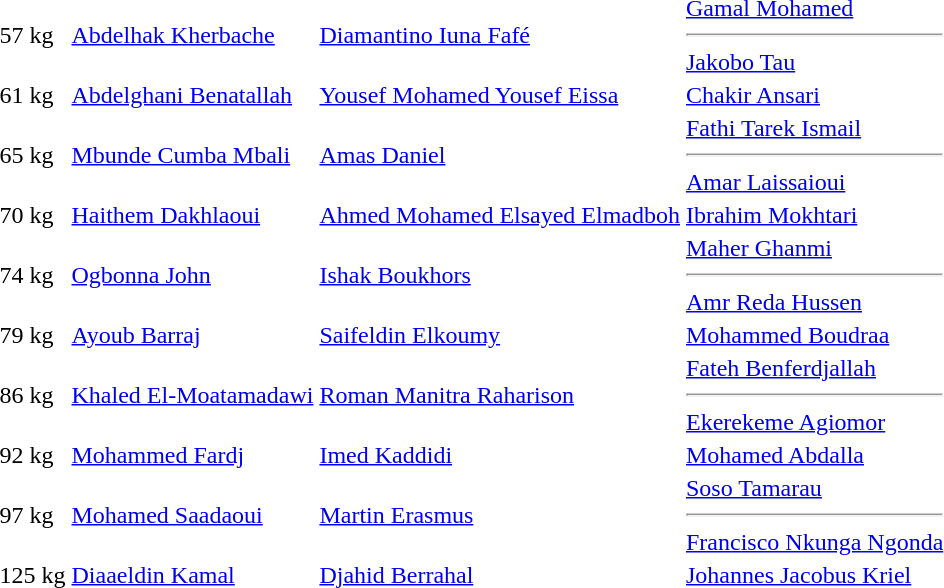<table>
<tr>
<td>57 kg</td>
<td> <a href='#'>Abdelhak Kherbache</a></td>
<td> <a href='#'>Diamantino Iuna Fafé</a></td>
<td> <a href='#'>Gamal Mohamed</a><hr> <a href='#'>Jakobo Tau</a></td>
</tr>
<tr>
<td>61 kg</td>
<td> <a href='#'>Abdelghani Benatallah</a></td>
<td> <a href='#'>Yousef Mohamed Yousef Eissa</a></td>
<td> <a href='#'>Chakir Ansari</a></td>
</tr>
<tr>
<td>65 kg</td>
<td> <a href='#'>Mbunde Cumba Mbali</a></td>
<td> <a href='#'>Amas Daniel</a></td>
<td> <a href='#'>Fathi Tarek Ismail</a><hr> <a href='#'>Amar Laissaioui</a></td>
</tr>
<tr>
<td>70 kg</td>
<td> <a href='#'>Haithem Dakhlaoui</a></td>
<td> <a href='#'>Ahmed Mohamed Elsayed Elmadboh</a></td>
<td> <a href='#'>Ibrahim Mokhtari</a></td>
</tr>
<tr>
<td>74 kg</td>
<td> <a href='#'>Ogbonna John</a></td>
<td> <a href='#'>Ishak Boukhors</a></td>
<td> <a href='#'>Maher Ghanmi</a><hr> <a href='#'>Amr Reda Hussen</a></td>
</tr>
<tr>
<td>79 kg</td>
<td> <a href='#'>Ayoub Barraj</a></td>
<td> <a href='#'>Saifeldin Elkoumy</a></td>
<td> <a href='#'>Mohammed Boudraa</a></td>
</tr>
<tr>
<td>86 kg</td>
<td> <a href='#'>Khaled El-Moatamadawi</a></td>
<td> <a href='#'>Roman Manitra Raharison</a></td>
<td> <a href='#'>Fateh Benferdjallah</a><hr> <a href='#'>Ekerekeme Agiomor</a></td>
</tr>
<tr>
<td>92 kg</td>
<td> <a href='#'>Mohammed Fardj</a></td>
<td> <a href='#'>Imed Kaddidi</a></td>
<td> <a href='#'>Mohamed Abdalla</a></td>
</tr>
<tr>
<td>97 kg</td>
<td> <a href='#'>Mohamed Saadaoui</a></td>
<td> <a href='#'>Martin Erasmus</a></td>
<td> <a href='#'>Soso Tamarau</a><hr> <a href='#'>Francisco Nkunga Ngonda</a></td>
</tr>
<tr>
<td>125 kg</td>
<td> <a href='#'>Diaaeldin Kamal</a></td>
<td> <a href='#'>Djahid Berrahal</a></td>
<td> <a href='#'>Johannes Jacobus Kriel</a></td>
</tr>
</table>
